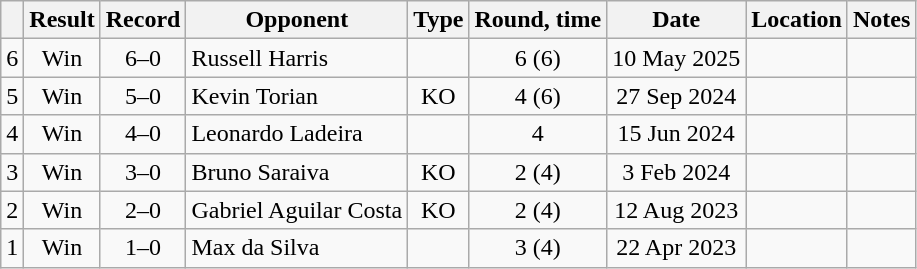<table class="wikitable" style="text-align:center">
<tr>
<th></th>
<th>Result</th>
<th>Record</th>
<th>Opponent</th>
<th>Type</th>
<th>Round, time</th>
<th>Date</th>
<th>Location</th>
<th>Notes</th>
</tr>
<tr>
<td>6</td>
<td>Win</td>
<td>6–0</td>
<td style="text-align:left;">Russell Harris</td>
<td></td>
<td>6 (6) </td>
<td>10 May 2025</td>
<td style="text-align:left;"></td>
<td></td>
</tr>
<tr>
<td>5</td>
<td>Win</td>
<td>5–0</td>
<td style="text-align:left;">Kevin Torian</td>
<td>KO</td>
<td>4 (6) </td>
<td>27 Sep 2024</td>
<td style="text-align:left;"></td>
<td></td>
</tr>
<tr>
<td>4</td>
<td>Win</td>
<td>4–0</td>
<td style="text-align:left;">Leonardo Ladeira</td>
<td></td>
<td>4</td>
<td>15 Jun 2024</td>
<td style="text-align:left;"></td>
<td></td>
</tr>
<tr>
<td>3</td>
<td>Win</td>
<td>3–0</td>
<td style="text-align:left;">Bruno Saraiva</td>
<td>KO</td>
<td>2 (4) </td>
<td>3 Feb 2024</td>
<td style="text-align:left;"></td>
<td></td>
</tr>
<tr>
<td>2</td>
<td>Win</td>
<td>2–0</td>
<td style="text-align:left;">Gabriel Aguilar Costa</td>
<td>KO</td>
<td>2 (4) </td>
<td>12 Aug 2023</td>
<td style="text-align:left;"></td>
<td></td>
</tr>
<tr>
<td>1</td>
<td>Win</td>
<td>1–0</td>
<td style="text-align:left;">Max da Silva</td>
<td></td>
<td>3 (4) </td>
<td>22 Apr 2023</td>
<td style="text-align:left;"></td>
<td></td>
</tr>
</table>
